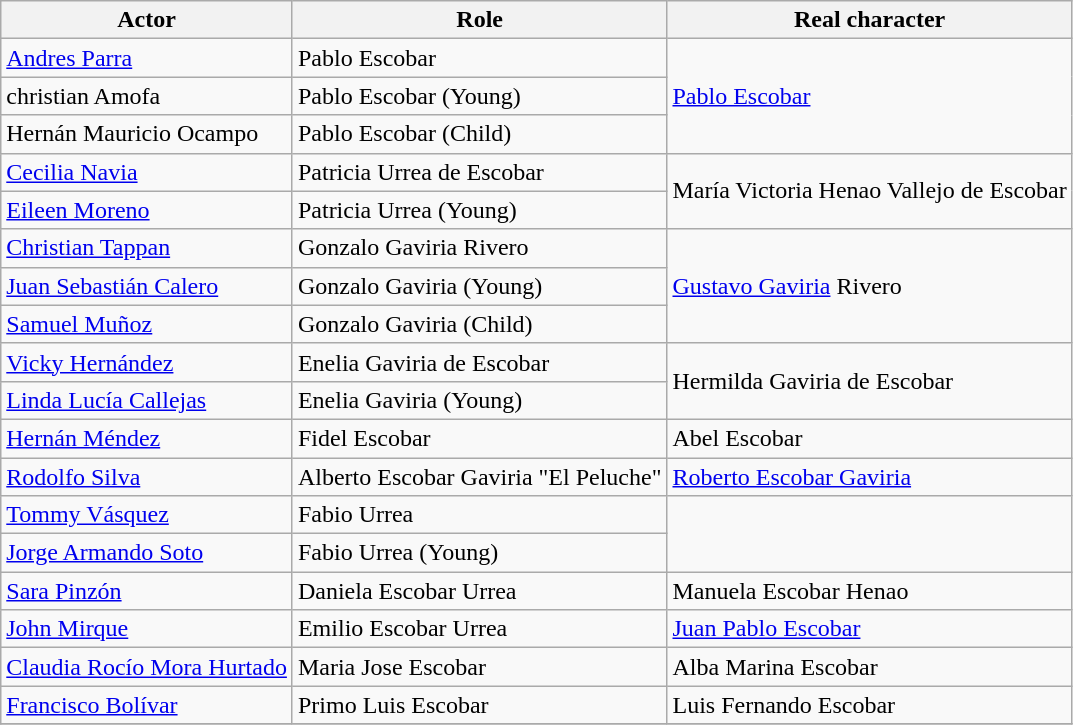<table class="wikitable sortable">
<tr>
<th>Actor</th>
<th>Role</th>
<th>Real character</th>
</tr>
<tr>
<td><a href='#'>Andres Parra </a></td>
<td>Pablo Escobar</td>
<td rowspan="3"><a href='#'>Pablo Escobar</a></td>
</tr>
<tr>
<td>christian Amofa</td>
<td>Pablo Escobar (Young)</td>
</tr>
<tr>
<td>Hernán Mauricio Ocampo</td>
<td>Pablo Escobar (Child)</td>
</tr>
<tr>
<td><a href='#'>Cecilia Navia</a></td>
<td>Patricia Urrea de Escobar</td>
<td rowspan="2">María Victoria Henao Vallejo de Escobar</td>
</tr>
<tr>
<td><a href='#'>Eileen Moreno</a></td>
<td>Patricia Urrea (Young)</td>
</tr>
<tr>
<td><a href='#'>Christian Tappan</a></td>
<td>Gonzalo Gaviria Rivero</td>
<td rowspan="3"><a href='#'>Gustavo Gaviria</a> Rivero</td>
</tr>
<tr>
<td><a href='#'>Juan Sebastián Calero</a></td>
<td>Gonzalo Gaviria (Young)</td>
</tr>
<tr>
<td><a href='#'>Samuel Muñoz</a></td>
<td>Gonzalo Gaviria (Child)</td>
</tr>
<tr>
<td><a href='#'>Vicky Hernández</a></td>
<td>Enelia Gaviria de Escobar</td>
<td rowspan="2">Hermilda Gaviria de Escobar</td>
</tr>
<tr>
<td><a href='#'>Linda Lucía Callejas</a></td>
<td>Enelia Gaviria (Young)</td>
</tr>
<tr>
<td><a href='#'>Hernán Méndez</a></td>
<td>Fidel Escobar</td>
<td>Abel Escobar</td>
</tr>
<tr>
<td><a href='#'>Rodolfo Silva</a></td>
<td>Alberto Escobar Gaviria "El Peluche"</td>
<td><a href='#'>Roberto Escobar Gaviria</a></td>
</tr>
<tr>
<td><a href='#'>Tommy Vásquez</a></td>
<td>Fabio Urrea</td>
<td rowspan="2"></td>
</tr>
<tr>
<td><a href='#'>Jorge Armando Soto</a></td>
<td>Fabio Urrea (Young)</td>
</tr>
<tr>
<td><a href='#'>Sara Pinzón</a></td>
<td>Daniela Escobar Urrea</td>
<td>Manuela Escobar Henao</td>
</tr>
<tr>
<td><a href='#'>John Mirque</a></td>
<td>Emilio Escobar Urrea</td>
<td><a href='#'>Juan Pablo Escobar</a></td>
</tr>
<tr>
<td><a href='#'>Claudia Rocío Mora Hurtado</a></td>
<td>Maria Jose Escobar</td>
<td>Alba Marina Escobar</td>
</tr>
<tr>
<td><a href='#'>Francisco Bolívar</a></td>
<td>Primo Luis Escobar</td>
<td>Luis Fernando Escobar</td>
</tr>
<tr>
</tr>
</table>
